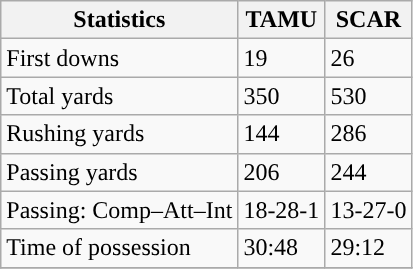<table class="wikitable" style="float: left;">
<tr>
<th>Statistics</th>
<th>TAMU</th>
<th>SCAR</th>
</tr>
<tr>
<td>First downs</td>
<td>19</td>
<td>26</td>
</tr>
<tr>
<td>Total yards</td>
<td>350</td>
<td>530</td>
</tr>
<tr>
<td>Rushing yards</td>
<td>144</td>
<td>286</td>
</tr>
<tr>
<td>Passing yards</td>
<td>206</td>
<td>244</td>
</tr>
<tr>
<td>Passing: Comp–Att–Int</td>
<td>18-28-1</td>
<td>13-27-0</td>
</tr>
<tr>
<td>Time of possession</td>
<td>30:48</td>
<td>29:12</td>
</tr>
<tr>
</tr>
</table>
